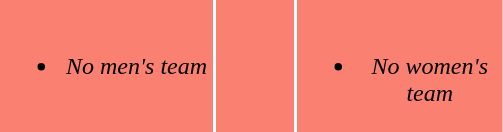<table>
<tr align=center bgcolor="#FA8072">
<td width="140" valign="top"><br><ul><li><em>No men's team</em></li></ul></td>
<td width="50"><em> </em></td>
<td width="135" valign="top"><br><ul><li><em>No women's team</em></li></ul></td>
</tr>
</table>
